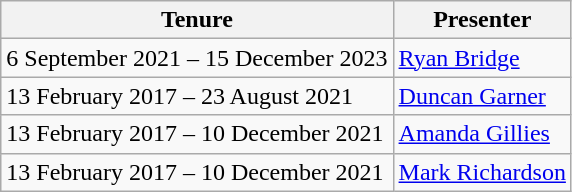<table class="wikitable">
<tr>
<th>Tenure</th>
<th>Presenter</th>
</tr>
<tr>
<td>6 September 2021 – 15 December 2023</td>
<td><a href='#'>Ryan Bridge</a></td>
</tr>
<tr>
<td>13 February 2017 – 23 August 2021</td>
<td><a href='#'>Duncan Garner</a></td>
</tr>
<tr>
<td>13 February 2017 – 10 December 2021</td>
<td><a href='#'>Amanda Gillies</a></td>
</tr>
<tr>
<td>13 February 2017 – 10 December 2021</td>
<td><a href='#'>Mark Richardson</a></td>
</tr>
</table>
